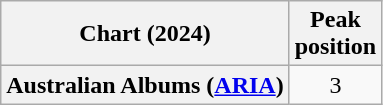<table class="wikitable plainrowheaders" style="text-align:center">
<tr>
<th scope="col">Chart (2024)</th>
<th scope="col">Peak<br>position</th>
</tr>
<tr>
<th scope="row">Australian Albums (<a href='#'>ARIA</a>)</th>
<td>3</td>
</tr>
</table>
